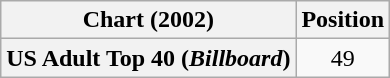<table class="wikitable plainrowheaders" style="text-align:center">
<tr>
<th>Chart (2002)</th>
<th>Position</th>
</tr>
<tr>
<th scope="row">US Adult Top 40 (<em>Billboard</em>)</th>
<td>49</td>
</tr>
</table>
